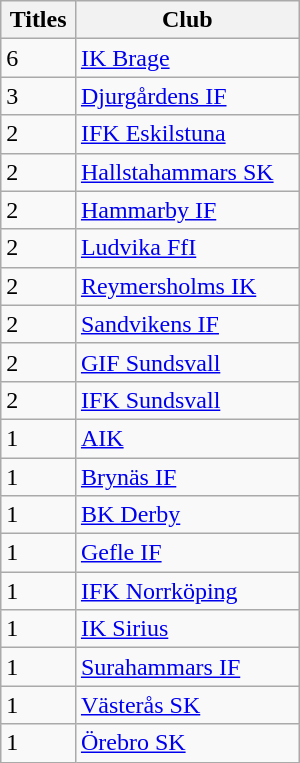<table class="wikitable" style="width:200px;">
<tr>
<th>Titles</th>
<th>Club</th>
</tr>
<tr>
<td>6</td>
<td><a href='#'>IK Brage</a></td>
</tr>
<tr>
<td>3</td>
<td><a href='#'>Djurgårdens IF</a></td>
</tr>
<tr>
<td>2</td>
<td><a href='#'>IFK Eskilstuna</a></td>
</tr>
<tr>
<td>2</td>
<td><a href='#'>Hallstahammars SK</a></td>
</tr>
<tr>
<td>2</td>
<td><a href='#'>Hammarby IF</a></td>
</tr>
<tr>
<td>2</td>
<td><a href='#'>Ludvika FfI</a></td>
</tr>
<tr>
<td>2</td>
<td><a href='#'>Reymersholms IK</a></td>
</tr>
<tr>
<td>2</td>
<td><a href='#'>Sandvikens IF</a></td>
</tr>
<tr>
<td>2</td>
<td><a href='#'>GIF Sundsvall</a></td>
</tr>
<tr>
<td>2</td>
<td><a href='#'>IFK Sundsvall</a></td>
</tr>
<tr>
<td>1</td>
<td><a href='#'>AIK</a></td>
</tr>
<tr>
<td>1</td>
<td><a href='#'>Brynäs IF</a></td>
</tr>
<tr>
<td>1</td>
<td><a href='#'>BK Derby</a></td>
</tr>
<tr>
<td>1</td>
<td><a href='#'>Gefle IF</a></td>
</tr>
<tr>
<td>1</td>
<td><a href='#'>IFK Norrköping</a></td>
</tr>
<tr>
<td>1</td>
<td><a href='#'>IK Sirius</a></td>
</tr>
<tr>
<td>1</td>
<td><a href='#'>Surahammars IF</a></td>
</tr>
<tr>
<td>1</td>
<td><a href='#'>Västerås SK</a></td>
</tr>
<tr>
<td>1</td>
<td><a href='#'>Örebro SK</a></td>
</tr>
</table>
